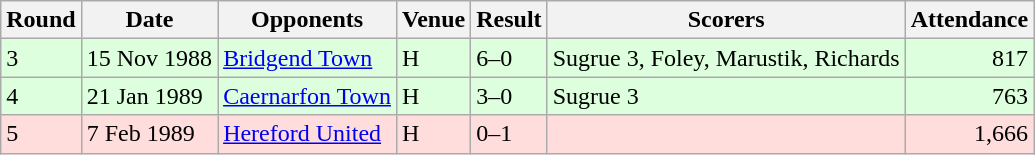<table class="wikitable">
<tr>
<th>Round</th>
<th>Date</th>
<th>Opponents</th>
<th>Venue</th>
<th>Result</th>
<th>Scorers</th>
<th>Attendance</th>
</tr>
<tr bgcolor="#ddffdd">
<td>3</td>
<td>15 Nov 1988</td>
<td><a href='#'>Bridgend Town</a></td>
<td>H</td>
<td>6–0</td>
<td>Sugrue 3, Foley, Marustik, Richards</td>
<td align="right">817</td>
</tr>
<tr bgcolor="#ddffdd">
<td>4</td>
<td>21 Jan 1989</td>
<td><a href='#'>Caernarfon Town</a></td>
<td>H</td>
<td>3–0</td>
<td>Sugrue 3</td>
<td align="right">763</td>
</tr>
<tr bgcolor="#ffdddd">
<td>5</td>
<td>7 Feb 1989</td>
<td><a href='#'>Hereford United</a></td>
<td>H</td>
<td>0–1</td>
<td></td>
<td align="right">1,666</td>
</tr>
</table>
